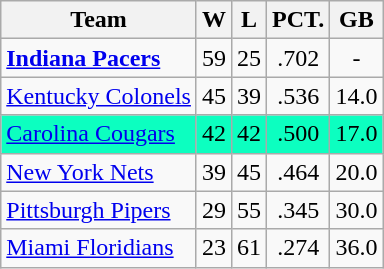<table class="wikitable" style="text-align:center;">
<tr>
<th>Team</th>
<th>W</th>
<th>L</th>
<th>PCT.</th>
<th>GB</th>
</tr>
<tr>
<td align="left"><strong><a href='#'>Indiana Pacers</a></strong></td>
<td>59</td>
<td>25</td>
<td>.702</td>
<td>-</td>
</tr>
<tr align="center">
<td align="left"><a href='#'>Kentucky Colonels</a></td>
<td>45</td>
<td>39</td>
<td>.536</td>
<td>14.0</td>
</tr>
<tr bgcolor=“ccffcc”>
<td align="left"><a href='#'>Carolina Cougars</a></td>
<td>42</td>
<td>42</td>
<td>.500</td>
<td>17.0</td>
</tr>
<tr align="center">
<td align="left"><a href='#'>New York Nets</a></td>
<td>39</td>
<td>45</td>
<td>.464</td>
<td>20.0</td>
</tr>
<tr align="center">
<td align="left"><a href='#'>Pittsburgh Pipers</a></td>
<td>29</td>
<td>55</td>
<td>.345</td>
<td>30.0</td>
</tr>
<tr align="center">
<td align="left"><a href='#'>Miami Floridians</a></td>
<td>23</td>
<td>61</td>
<td>.274</td>
<td>36.0</td>
</tr>
</table>
